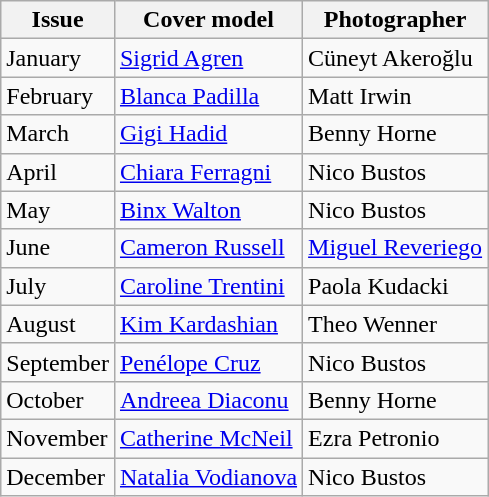<table class="wikitable">
<tr>
<th>Issue</th>
<th>Cover model</th>
<th>Photographer</th>
</tr>
<tr>
<td>January</td>
<td><a href='#'>Sigrid Agren</a></td>
<td>Cüneyt Akeroğlu</td>
</tr>
<tr>
<td>February</td>
<td><a href='#'>Blanca Padilla</a></td>
<td>Matt Irwin</td>
</tr>
<tr>
<td>March</td>
<td><a href='#'>Gigi Hadid</a></td>
<td>Benny Horne</td>
</tr>
<tr>
<td>April</td>
<td><a href='#'>Chiara Ferragni</a></td>
<td>Nico Bustos</td>
</tr>
<tr>
<td>May</td>
<td><a href='#'>Binx Walton</a></td>
<td>Nico Bustos</td>
</tr>
<tr>
<td>June</td>
<td><a href='#'>Cameron Russell</a></td>
<td><a href='#'>Miguel Reveriego</a></td>
</tr>
<tr>
<td>July</td>
<td><a href='#'>Caroline Trentini</a></td>
<td>Paola Kudacki</td>
</tr>
<tr>
<td>August</td>
<td><a href='#'>Kim Kardashian</a></td>
<td>Theo Wenner</td>
</tr>
<tr>
<td>September</td>
<td><a href='#'>Penélope Cruz</a></td>
<td>Nico Bustos</td>
</tr>
<tr>
<td>October</td>
<td><a href='#'>Andreea Diaconu</a></td>
<td>Benny Horne</td>
</tr>
<tr>
<td>November</td>
<td><a href='#'>Catherine McNeil</a></td>
<td>Ezra Petronio</td>
</tr>
<tr>
<td>December</td>
<td><a href='#'>Natalia Vodianova</a></td>
<td>Nico Bustos</td>
</tr>
</table>
